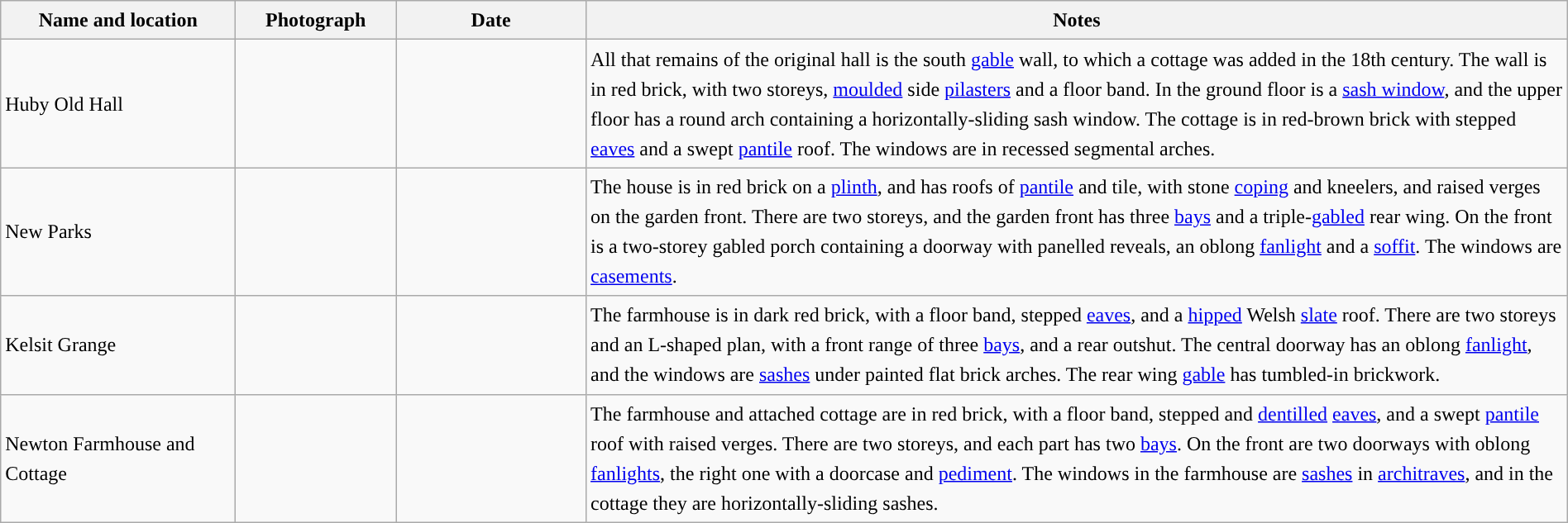<table class="wikitable sortable plainrowheaders" style="width:100%;border:0px;text-align:left;line-height:150%;">
<tr>
<th scope="col"  style="width:150px">Name and location</th>
<th scope="col"  style="width:100px" class="unsortable">Photograph</th>
<th scope="col"  style="width:120px">Date</th>
<th scope="col"  style="width:650px" class="unsortable">Notes</th>
</tr>
<tr>
<td>Huby Old Hall<br><small></small></td>
<td></td>
<td align="center"></td>
<td>All that remains of the original hall is the south <a href='#'>gable</a> wall, to which a cottage was added in the 18th century. The wall is in red brick, with two storeys, <a href='#'>moulded</a> side <a href='#'>pilasters</a> and a floor band. In the ground floor is a <a href='#'>sash window</a>, and the upper floor has a round arch containing a horizontally-sliding sash window. The cottage is in red-brown brick with stepped <a href='#'>eaves</a> and a swept <a href='#'>pantile</a> roof. The windows are in recessed segmental arches.</td>
</tr>
<tr>
<td>New Parks<br><small></small></td>
<td></td>
<td align="center"></td>
<td>The house is in red brick on a <a href='#'>plinth</a>, and has roofs of <a href='#'>pantile</a> and tile, with stone <a href='#'>coping</a> and kneelers, and raised verges on the garden front. There are two storeys, and the garden front has three <a href='#'>bays</a> and a triple-<a href='#'>gabled</a> rear wing. On the front is a two-storey gabled porch containing a doorway with panelled reveals, an oblong <a href='#'>fanlight</a> and a <a href='#'>soffit</a>. The windows are <a href='#'>casements</a>.</td>
</tr>
<tr>
<td>Kelsit Grange<br><small></small></td>
<td></td>
<td align="center"></td>
<td>The farmhouse is in dark red brick, with a floor band, stepped <a href='#'>eaves</a>, and a <a href='#'>hipped</a> Welsh <a href='#'>slate</a> roof. There are two storeys and an L-shaped plan, with a front range of three <a href='#'>bays</a>, and a rear outshut. The central doorway has an oblong <a href='#'>fanlight</a>, and the windows are <a href='#'>sashes</a> under painted flat brick arches. The rear wing <a href='#'>gable</a> has tumbled-in brickwork.</td>
</tr>
<tr>
<td>Newton Farmhouse and Cottage<br><small></small></td>
<td></td>
<td align="center"></td>
<td>The farmhouse and attached cottage are in red brick, with a floor band, stepped and <a href='#'>dentilled</a> <a href='#'>eaves</a>, and a swept <a href='#'>pantile</a> roof with raised verges. There are two storeys, and each part has two <a href='#'>bays</a>. On the front are two doorways with oblong <a href='#'>fanlights</a>, the right one with a doorcase and <a href='#'>pediment</a>. The windows in the farmhouse are <a href='#'>sashes</a> in <a href='#'>architraves</a>, and in the cottage they are horizontally-sliding sashes.</td>
</tr>
<tr>
</tr>
</table>
